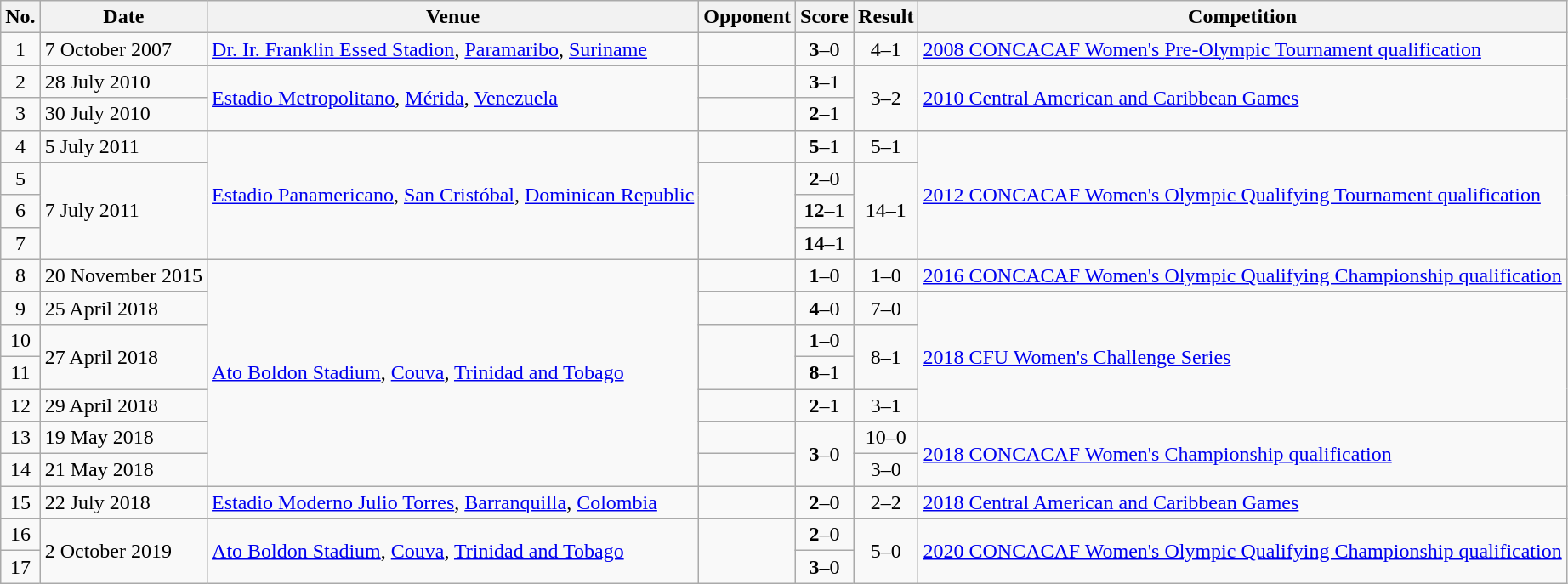<table class="wikitable">
<tr>
<th>No.</th>
<th>Date</th>
<th>Venue</th>
<th>Opponent</th>
<th>Score</th>
<th>Result</th>
<th>Competition</th>
</tr>
<tr>
<td style="text-align:center;">1</td>
<td>7 October 2007</td>
<td><a href='#'>Dr. Ir. Franklin Essed Stadion</a>, <a href='#'>Paramaribo</a>, <a href='#'>Suriname</a></td>
<td></td>
<td style="text-align:center;"><strong>3</strong>–0</td>
<td style="text-align:center;">4–1</td>
<td><a href='#'>2008 CONCACAF Women's Pre-Olympic Tournament qualification</a></td>
</tr>
<tr>
<td style="text-align:center;">2</td>
<td>28 July 2010</td>
<td rowspan=2><a href='#'>Estadio Metropolitano</a>, <a href='#'>Mérida</a>, <a href='#'>Venezuela</a></td>
<td></td>
<td style="text-align:center;"><strong>3</strong>–1</td>
<td rowspan=2 style="text-align:center;">3–2</td>
<td rowspan=2><a href='#'>2010 Central American and Caribbean Games</a></td>
</tr>
<tr>
<td style="text-align:center;">3</td>
<td>30 July 2010</td>
<td></td>
<td style="text-align:center;"><strong>2</strong>–1</td>
</tr>
<tr>
<td style="text-align:center;">4</td>
<td>5 July 2011</td>
<td rowspan=4><a href='#'>Estadio Panamericano</a>, <a href='#'>San Cristóbal</a>, <a href='#'>Dominican Republic</a></td>
<td></td>
<td style="text-align:center;"><strong>5</strong>–1</td>
<td style="text-align:center;">5–1</td>
<td rowspan=4><a href='#'>2012 CONCACAF Women's Olympic Qualifying Tournament qualification</a></td>
</tr>
<tr>
<td style="text-align:center;">5</td>
<td rowspan=3>7 July 2011</td>
<td rowspan=3></td>
<td style="text-align:center;"><strong>2</strong>–0</td>
<td rowspan=3 style="text-align:center;">14–1</td>
</tr>
<tr style="text-align:center;">
<td>6</td>
<td><strong>12</strong>–1</td>
</tr>
<tr style="text-align:center;">
<td>7</td>
<td><strong>14</strong>–1</td>
</tr>
<tr>
<td style="text-align:center;">8</td>
<td>20 November 2015</td>
<td rowspan=7><a href='#'>Ato Boldon Stadium</a>, <a href='#'>Couva</a>, <a href='#'>Trinidad and Tobago</a></td>
<td></td>
<td style="text-align:center;"><strong>1</strong>–0</td>
<td style="text-align:center;">1–0</td>
<td><a href='#'>2016 CONCACAF Women's Olympic Qualifying Championship qualification</a></td>
</tr>
<tr>
<td style="text-align:center;">9</td>
<td>25 April 2018</td>
<td></td>
<td style="text-align:center;"><strong>4</strong>–0</td>
<td style="text-align:center;">7–0</td>
<td rowspan=4><a href='#'>2018 CFU Women's Challenge Series</a></td>
</tr>
<tr>
<td style="text-align:center;">10</td>
<td rowspan=2>27 April 2018</td>
<td rowspan=2></td>
<td style="text-align:center;"><strong>1</strong>–0</td>
<td rowspan=2 style="text-align:center;">8–1</td>
</tr>
<tr style="text-align:center;">
<td>11</td>
<td><strong>8</strong>–1</td>
</tr>
<tr>
<td style="text-align:center;">12</td>
<td>29 April 2018</td>
<td></td>
<td style="text-align:center;"><strong>2</strong>–1</td>
<td style="text-align:center;">3–1</td>
</tr>
<tr>
<td style="text-align:center;">13</td>
<td>19 May 2018</td>
<td></td>
<td rowspan=2 style="text-align:center;"><strong>3</strong>–0</td>
<td style="text-align:center;">10–0</td>
<td rowspan=2><a href='#'>2018 CONCACAF Women's Championship qualification</a></td>
</tr>
<tr>
<td style="text-align:center;">14</td>
<td>21 May 2018</td>
<td></td>
<td style="text-align:center;">3–0</td>
</tr>
<tr>
<td style="text-align:center;">15</td>
<td>22 July 2018</td>
<td><a href='#'>Estadio Moderno Julio Torres</a>, <a href='#'>Barranquilla</a>, <a href='#'>Colombia</a></td>
<td></td>
<td style="text-align:center;"><strong>2</strong>–0</td>
<td style="text-align:center;">2–2</td>
<td><a href='#'>2018 Central American and Caribbean Games</a></td>
</tr>
<tr>
<td style="text-align:center;">16</td>
<td rowspan=2>2 October 2019</td>
<td rowspan=2><a href='#'>Ato Boldon Stadium</a>, <a href='#'>Couva</a>, <a href='#'>Trinidad and Tobago</a></td>
<td rowspan=2></td>
<td style="text-align:center;"><strong>2</strong>–0</td>
<td rowspan=2 style="text-align:center;">5–0</td>
<td rowspan=2><a href='#'>2020 CONCACAF Women's Olympic Qualifying Championship qualification</a></td>
</tr>
<tr style="text-align:center;">
<td>17</td>
<td><strong>3</strong>–0</td>
</tr>
</table>
